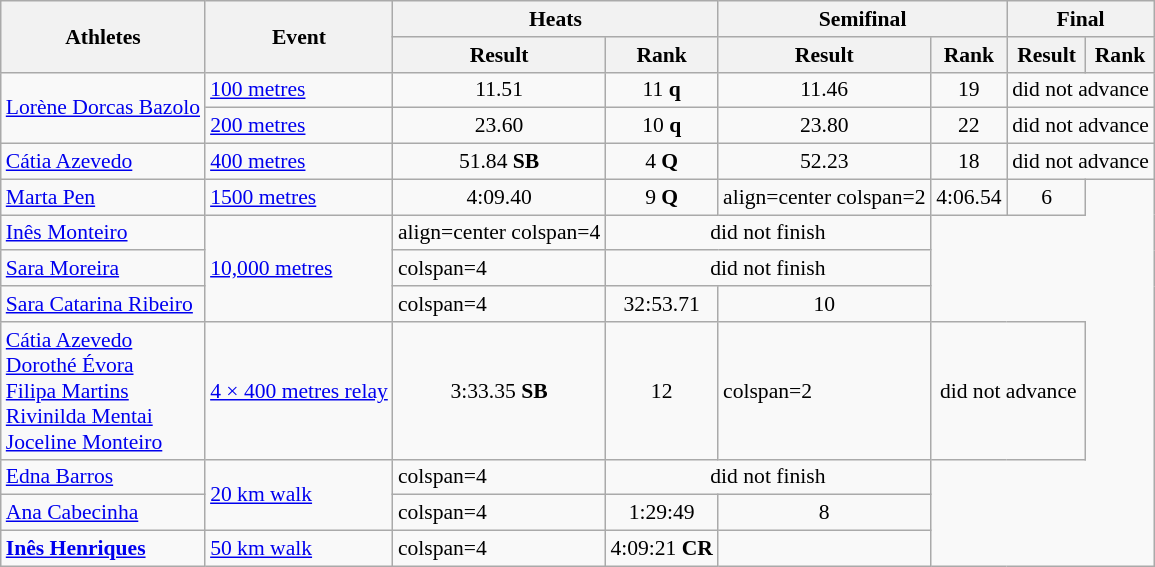<table class="wikitable" border="1" style="font-size:90%">
<tr>
<th rowspan="2">Athletes</th>
<th rowspan="2">Event</th>
<th colspan="2">Heats</th>
<th colspan="2">Semifinal</th>
<th colspan="2">Final</th>
</tr>
<tr>
<th>Result</th>
<th>Rank</th>
<th>Result</th>
<th>Rank</th>
<th>Result</th>
<th>Rank</th>
</tr>
<tr>
<td rowspan=2><a href='#'>Lorène Dorcas Bazolo</a></td>
<td><a href='#'>100 metres</a></td>
<td align=center>11.51</td>
<td align=center>11 <strong>q</strong></td>
<td align=center>11.46</td>
<td align=center>19</td>
<td align=center colspan=2>did not advance</td>
</tr>
<tr>
<td><a href='#'>200 metres</a></td>
<td align=center>23.60</td>
<td align=center>10 <strong>q</strong></td>
<td align=center>23.80</td>
<td align=center>22</td>
<td align=center colspan=2>did not advance</td>
</tr>
<tr>
<td><a href='#'>Cátia Azevedo</a></td>
<td><a href='#'>400 metres</a></td>
<td align=center>51.84 <strong>SB</strong></td>
<td align=center>4 <strong>Q</strong></td>
<td align=center>52.23</td>
<td align=center>18</td>
<td align=center colspan=2>did not advance</td>
</tr>
<tr>
<td><a href='#'>Marta Pen</a></td>
<td><a href='#'>1500 metres</a></td>
<td align=center>4:09.40</td>
<td align=center>9 <strong>Q</strong></td>
<td>align=center colspan=2</td>
<td align=center>4:06.54</td>
<td align=center>6</td>
</tr>
<tr>
<td><a href='#'>Inês Monteiro</a></td>
<td rowspan=3><a href='#'>10,000 metres</a></td>
<td>align=center colspan=4</td>
<td align=center colspan=2>did not finish</td>
</tr>
<tr>
<td><a href='#'>Sara Moreira</a></td>
<td>colspan=4</td>
<td align=center colspan=2>did not finish</td>
</tr>
<tr>
<td><a href='#'>Sara Catarina Ribeiro</a></td>
<td>colspan=4</td>
<td align=center>32:53.71</td>
<td align=center>10</td>
</tr>
<tr>
<td><a href='#'>Cátia Azevedo</a><br><a href='#'>Dorothé Évora</a><br><a href='#'>Filipa Martins</a><br><a href='#'>Rivinilda Mentai</a><br><a href='#'>Joceline Monteiro</a></td>
<td><a href='#'>4 × 400 metres relay</a></td>
<td align=center>3:33.35 <strong>SB</strong></td>
<td align=center>12</td>
<td>colspan=2</td>
<td align=center colspan=2>did not advance</td>
</tr>
<tr>
<td><a href='#'>Edna Barros</a></td>
<td rowspan=2><a href='#'>20 km walk</a></td>
<td>colspan=4</td>
<td align=center colspan=2>did not finish</td>
</tr>
<tr>
<td><a href='#'>Ana Cabecinha</a></td>
<td>colspan=4</td>
<td align=center>1:29:49</td>
<td align=center>8</td>
</tr>
<tr>
<td><strong><a href='#'>Inês Henriques</a></strong></td>
<td><a href='#'>50 km walk</a></td>
<td>colspan=4</td>
<td align=center>4:09:21 <strong>CR</strong></td>
<td align=center></td>
</tr>
</table>
